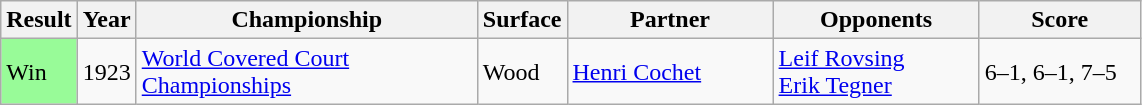<table class="sortable wikitable">
<tr>
<th>Result</th>
<th>Year</th>
<th style="width:220px">Championship</th>
<th style="width:50px">Surface</th>
<th style="width:130px">Partner</th>
<th style="width:130px">Opponents</th>
<th style="width:100px" class="unsortable">Score</th>
</tr>
<tr>
<td style="background:#98fb98;">Win</td>
<td>1923</td>
<td><a href='#'>World Covered Court Championships</a></td>
<td>Wood</td>
<td> <a href='#'>Henri Cochet</a></td>
<td> <a href='#'>Leif Rovsing</a> <br>  <a href='#'>Erik Tegner</a></td>
<td>6–1, 6–1, 7–5</td>
</tr>
</table>
